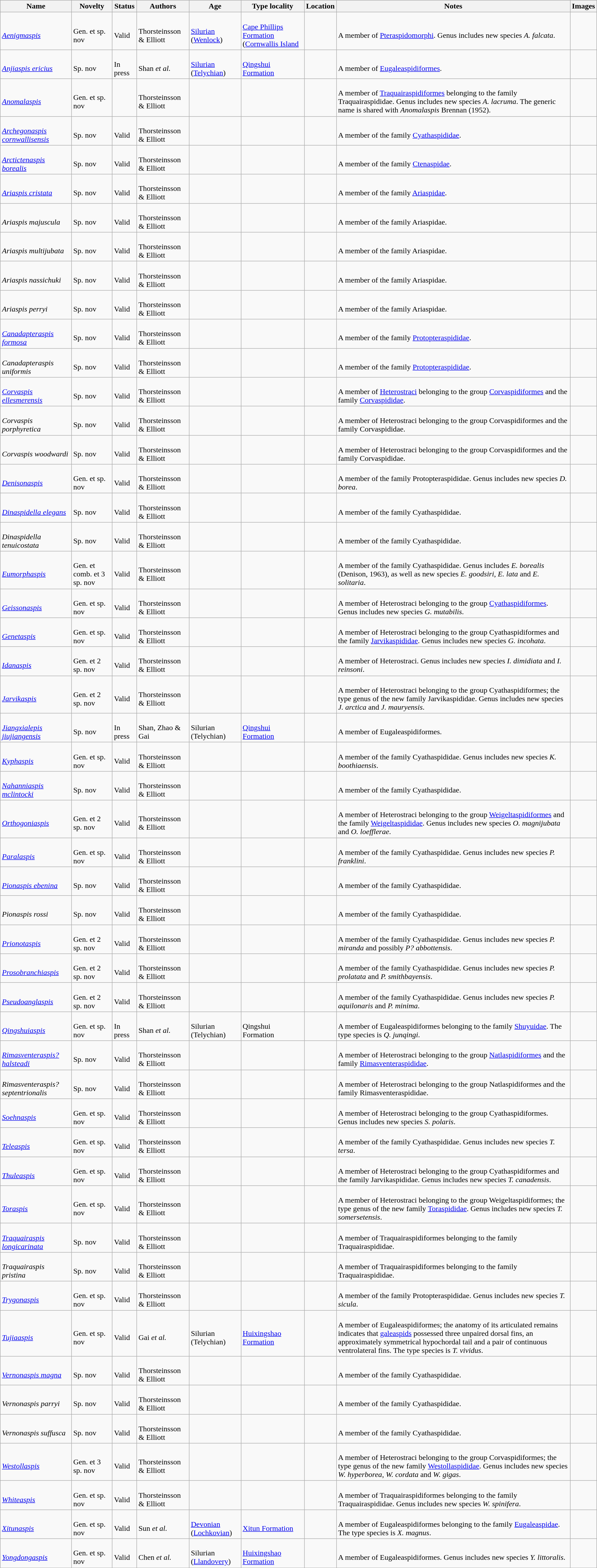<table class="wikitable sortable" align="center" width="100%">
<tr>
<th>Name</th>
<th>Novelty</th>
<th>Status</th>
<th>Authors</th>
<th>Age</th>
<th>Type locality</th>
<th>Location</th>
<th>Notes</th>
<th>Images</th>
</tr>
<tr>
<td><br><em><a href='#'>Aenigmaspis</a></em></td>
<td><br>Gen. et sp. nov</td>
<td><br>Valid</td>
<td><br>Thorsteinsson & Elliott</td>
<td><br><a href='#'>Silurian</a> (<a href='#'>Wenlock</a>)</td>
<td><br><a href='#'>Cape Phillips Formation</a> (<a href='#'>Cornwallis Island</a></td>
<td><br></td>
<td><br>A member of <a href='#'>Pteraspidomorphi</a>. Genus includes new species <em>A. falcata</em>.</td>
<td></td>
</tr>
<tr>
<td><br><em><a href='#'>Anjiaspis ericius</a></em></td>
<td><br>Sp. nov</td>
<td><br>In press</td>
<td><br>Shan <em>et al.</em></td>
<td><br><a href='#'>Silurian</a> (<a href='#'>Telychian</a>)</td>
<td><br><a href='#'>Qingshui Formation</a></td>
<td><br></td>
<td><br>A member of <a href='#'>Eugaleaspidiformes</a>.</td>
<td></td>
</tr>
<tr>
<td><br><em><a href='#'>Anomalaspis</a></em></td>
<td><br>Gen. et sp. nov</td>
<td></td>
<td><br>Thorsteinsson & Elliott</td>
<td></td>
<td></td>
<td><br></td>
<td><br>A member of <a href='#'>Traquairaspidiformes</a> belonging to the family Traquairaspididae. Genus includes new species <em>A. lacruma</em>. The generic name is shared with <em>Anomalaspis</em> Brennan (1952).</td>
<td></td>
</tr>
<tr>
<td><br><em><a href='#'>Archegonaspis cornwallisensis</a></em></td>
<td><br>Sp. nov</td>
<td><br>Valid</td>
<td><br>Thorsteinsson & Elliott</td>
<td></td>
<td></td>
<td><br></td>
<td><br>A member of the family <a href='#'>Cyathaspididae</a>.</td>
<td></td>
</tr>
<tr>
<td><br><em><a href='#'>Arctictenaspis borealis</a></em></td>
<td><br>Sp. nov</td>
<td><br>Valid</td>
<td><br>Thorsteinsson & Elliott</td>
<td></td>
<td></td>
<td><br></td>
<td><br>A member of the family <a href='#'>Ctenaspidae</a>.</td>
<td></td>
</tr>
<tr>
<td><br><em><a href='#'>Ariaspis cristata</a></em></td>
<td><br>Sp. nov</td>
<td><br>Valid</td>
<td><br>Thorsteinsson & Elliott</td>
<td></td>
<td></td>
<td><br></td>
<td><br>A member of the family <a href='#'>Ariaspidae</a>.</td>
<td></td>
</tr>
<tr>
<td><br><em>Ariaspis majuscula</em></td>
<td><br>Sp. nov</td>
<td><br>Valid</td>
<td><br>Thorsteinsson & Elliott</td>
<td></td>
<td></td>
<td><br></td>
<td><br>A member of the family Ariaspidae.</td>
<td></td>
</tr>
<tr>
<td><br><em>Ariaspis multijubata</em></td>
<td><br>Sp. nov</td>
<td><br>Valid</td>
<td><br>Thorsteinsson & Elliott</td>
<td></td>
<td></td>
<td><br></td>
<td><br>A member of the family Ariaspidae.</td>
<td></td>
</tr>
<tr>
<td><br><em>Ariaspis nassichuki</em></td>
<td><br>Sp. nov</td>
<td><br>Valid</td>
<td><br>Thorsteinsson & Elliott</td>
<td></td>
<td></td>
<td><br></td>
<td><br>A member of the family Ariaspidae.</td>
<td></td>
</tr>
<tr>
<td><br><em>Ariaspis perryi</em></td>
<td><br>Sp. nov</td>
<td><br>Valid</td>
<td><br>Thorsteinsson & Elliott</td>
<td></td>
<td></td>
<td><br></td>
<td><br>A member of the family Ariaspidae.</td>
<td></td>
</tr>
<tr>
<td><br><em><a href='#'>Canadapteraspis formosa</a></em></td>
<td><br>Sp. nov</td>
<td><br>Valid</td>
<td><br>Thorsteinsson & Elliott</td>
<td></td>
<td></td>
<td><br></td>
<td><br>A member of the family <a href='#'>Protopteraspididae</a>.</td>
<td></td>
</tr>
<tr>
<td><br><em>Canadapteraspis uniformis</em></td>
<td><br>Sp. nov</td>
<td><br>Valid</td>
<td><br>Thorsteinsson & Elliott</td>
<td></td>
<td></td>
<td><br></td>
<td><br>A member of the family <a href='#'>Protopteraspididae</a>.</td>
<td></td>
</tr>
<tr>
<td><br><em><a href='#'>Corvaspis ellesmerensis</a></em></td>
<td><br>Sp. nov</td>
<td><br>Valid</td>
<td><br>Thorsteinsson & Elliott</td>
<td></td>
<td></td>
<td><br></td>
<td><br>A member of <a href='#'>Heterostraci</a> belonging to the group <a href='#'>Corvaspidiformes</a> and the family <a href='#'>Corvaspididae</a>.</td>
<td></td>
</tr>
<tr>
<td><br><em>Corvaspis porphyretica</em></td>
<td><br>Sp. nov</td>
<td><br>Valid</td>
<td><br>Thorsteinsson & Elliott</td>
<td></td>
<td></td>
<td><br></td>
<td><br>A member of Heterostraci belonging to the group Corvaspidiformes and the family Corvaspididae.</td>
<td></td>
</tr>
<tr>
<td><br><em>Corvaspis woodwardi</em></td>
<td><br>Sp. nov</td>
<td><br>Valid</td>
<td><br>Thorsteinsson & Elliott</td>
<td></td>
<td></td>
<td><br></td>
<td><br>A member of Heterostraci belonging to the group Corvaspidiformes and the family Corvaspididae.</td>
<td></td>
</tr>
<tr>
<td><br><em><a href='#'>Denisonaspis</a></em></td>
<td><br>Gen. et sp. nov</td>
<td><br>Valid</td>
<td><br>Thorsteinsson & Elliott</td>
<td></td>
<td></td>
<td><br></td>
<td><br>A member of the family Protopteraspididae. Genus includes new species <em>D. borea</em>.</td>
<td></td>
</tr>
<tr>
<td><br><em><a href='#'>Dinaspidella elegans</a></em></td>
<td><br>Sp. nov</td>
<td><br>Valid</td>
<td><br>Thorsteinsson & Elliott</td>
<td></td>
<td></td>
<td><br></td>
<td><br>A member of the family Cyathaspididae.</td>
<td></td>
</tr>
<tr>
<td><br><em>Dinaspidella tenuicostata</em></td>
<td><br>Sp. nov</td>
<td><br>Valid</td>
<td><br>Thorsteinsson & Elliott</td>
<td></td>
<td></td>
<td><br></td>
<td><br>A member of the family Cyathaspididae.</td>
<td></td>
</tr>
<tr>
<td><br><em><a href='#'>Eumorphaspis</a></em></td>
<td><br>Gen. et comb. et 3 sp. nov</td>
<td><br>Valid</td>
<td><br>Thorsteinsson & Elliott</td>
<td></td>
<td></td>
<td><br></td>
<td><br>A member of the family Cyathaspididae. Genus includes <em>E. borealis</em> (Denison, 1963), as well as new species <em>E. goodsiri</em>, <em>E. lata</em> and <em>E. solitaria</em>.</td>
<td></td>
</tr>
<tr>
<td><br><em><a href='#'>Geissonaspis</a></em></td>
<td><br>Gen. et sp. nov</td>
<td><br>Valid</td>
<td><br>Thorsteinsson & Elliott</td>
<td></td>
<td></td>
<td><br></td>
<td><br>A member of Heterostraci belonging to the group <a href='#'>Cyathaspidiformes</a>. Genus includes new species <em>G. mutabilis</em>.</td>
<td></td>
</tr>
<tr>
<td><br><em><a href='#'>Genetaspis</a></em></td>
<td><br>Gen. et sp. nov</td>
<td><br>Valid</td>
<td><br>Thorsteinsson & Elliott</td>
<td></td>
<td></td>
<td><br></td>
<td><br>A member of Heterostraci belonging to the group Cyathaspidiformes and the family <a href='#'>Jarvikaspididae</a>. Genus includes new species <em>G. incohata</em>.</td>
<td></td>
</tr>
<tr>
<td><br><em><a href='#'>Idanaspis</a></em></td>
<td><br>Gen. et 2 sp. nov</td>
<td><br>Valid</td>
<td><br>Thorsteinsson & Elliott</td>
<td></td>
<td></td>
<td><br></td>
<td><br>A member of Heterostraci. Genus includes new species <em>I. dimidiata</em> and <em>I. reinsoni</em>.</td>
<td></td>
</tr>
<tr>
<td><br><em><a href='#'>Jarvikaspis</a></em></td>
<td><br>Gen. et 2 sp. nov</td>
<td><br>Valid</td>
<td><br>Thorsteinsson & Elliott</td>
<td></td>
<td></td>
<td><br></td>
<td><br>A member of Heterostraci belonging to the group Cyathaspidiformes; the type genus of the new family Jarvikaspididae. Genus includes new species <em>J. arctica</em> and <em>J. mauryensis</em>.</td>
<td></td>
</tr>
<tr>
<td><br><em><a href='#'>Jiangxialepis jiujiangensis</a></em></td>
<td><br>Sp. nov</td>
<td><br>In press</td>
<td><br>Shan, Zhao & Gai</td>
<td><br>Silurian (Telychian)</td>
<td><br><a href='#'>Qingshui Formation</a></td>
<td><br></td>
<td><br>A member of Eugaleaspidiformes.</td>
<td></td>
</tr>
<tr>
<td><br><em><a href='#'>Kyphaspis</a></em></td>
<td><br>Gen. et sp. nov</td>
<td><br>Valid</td>
<td><br>Thorsteinsson & Elliott</td>
<td></td>
<td></td>
<td><br></td>
<td><br>A member of the family Cyathaspididae. Genus includes new species <em>K. boothiaensis</em>.</td>
<td></td>
</tr>
<tr>
<td><br><em><a href='#'>Nahanniaspis mclintocki</a></em></td>
<td><br>Sp. nov</td>
<td><br>Valid</td>
<td><br>Thorsteinsson & Elliott</td>
<td></td>
<td></td>
<td><br></td>
<td><br>A member of the family Cyathaspididae.</td>
<td></td>
</tr>
<tr>
<td><br><em><a href='#'>Orthogoniaspis</a></em></td>
<td><br>Gen. et 2 sp. nov</td>
<td><br>Valid</td>
<td><br>Thorsteinsson & Elliott</td>
<td></td>
<td></td>
<td><br></td>
<td><br>A member of Heterostraci belonging to the group <a href='#'>Weigeltaspidiformes</a> and the family <a href='#'>Weigeltaspididae</a>. Genus includes new species <em>O. magnijubata</em> and <em>O. loefflerae</em>.</td>
<td></td>
</tr>
<tr>
<td><br><em><a href='#'>Paralaspis</a></em></td>
<td><br>Gen. et sp. nov</td>
<td><br>Valid</td>
<td><br>Thorsteinsson & Elliott</td>
<td></td>
<td></td>
<td><br></td>
<td><br>A member of the family Cyathaspididae. Genus includes new species <em>P. franklini</em>.</td>
<td></td>
</tr>
<tr>
<td><br><em><a href='#'>Pionaspis ebenina</a></em></td>
<td><br>Sp. nov</td>
<td><br>Valid</td>
<td><br>Thorsteinsson & Elliott</td>
<td></td>
<td></td>
<td><br></td>
<td><br>A member of the family Cyathaspididae.</td>
<td></td>
</tr>
<tr>
<td><br><em>Pionaspis rossi</em></td>
<td><br>Sp. nov</td>
<td><br>Valid</td>
<td><br>Thorsteinsson & Elliott</td>
<td></td>
<td></td>
<td><br></td>
<td><br>A member of the family Cyathaspididae.</td>
<td></td>
</tr>
<tr>
<td><br><em><a href='#'>Prionotaspis</a></em></td>
<td><br>Gen. et 2 sp. nov</td>
<td><br>Valid</td>
<td><br>Thorsteinsson & Elliott</td>
<td></td>
<td></td>
<td><br></td>
<td><br>A member of the family Cyathaspididae. Genus includes new species <em>P. miranda</em> and possibly <em>P? abbottensis</em>.</td>
<td></td>
</tr>
<tr>
<td><br><em><a href='#'>Prosobranchiaspis</a></em></td>
<td><br>Gen. et 2 sp. nov</td>
<td><br>Valid</td>
<td><br>Thorsteinsson & Elliott</td>
<td></td>
<td></td>
<td><br></td>
<td><br>A member of the family Cyathaspididae. Genus includes new species <em>P. prolatata</em> and <em>P. smithbayensis</em>.</td>
<td></td>
</tr>
<tr>
<td><br><em><a href='#'>Pseudoanglaspis</a></em></td>
<td><br>Gen. et 2 sp. nov</td>
<td><br>Valid</td>
<td><br>Thorsteinsson & Elliott</td>
<td></td>
<td></td>
<td><br></td>
<td><br>A member of the family Cyathaspididae. Genus includes new species <em>P. aquilonaris</em> and <em>P. minima</em>.</td>
<td></td>
</tr>
<tr>
<td><br><em><a href='#'>Qingshuiaspis</a></em></td>
<td><br>Gen. et sp. nov</td>
<td><br>In press</td>
<td><br>Shan <em>et al.</em></td>
<td><br>Silurian (Telychian)</td>
<td><br>Qingshui Formation</td>
<td><br></td>
<td><br>A member of Eugaleaspidiformes belonging to the family <a href='#'>Shuyuidae</a>. The type species is <em>Q. junqingi</em>.</td>
<td></td>
</tr>
<tr>
<td><br><em><a href='#'>Rimasventeraspis? halsteadi</a></em></td>
<td><br>Sp. nov</td>
<td><br>Valid</td>
<td><br>Thorsteinsson & Elliott</td>
<td></td>
<td></td>
<td><br></td>
<td><br>A member of Heterostraci belonging to the group <a href='#'>Natlaspidiformes</a> and the family <a href='#'>Rimasventeraspididae</a>.</td>
<td></td>
</tr>
<tr>
<td><br><em>Rimasventeraspis? septentrionalis</em></td>
<td><br>Sp. nov</td>
<td><br>Valid</td>
<td><br>Thorsteinsson & Elliott</td>
<td></td>
<td></td>
<td><br></td>
<td><br>A member of Heterostraci belonging to the group Natlaspidiformes and the family Rimasventeraspididae.</td>
<td></td>
</tr>
<tr>
<td><br><em><a href='#'>Soehnaspis</a></em></td>
<td><br>Gen. et sp. nov</td>
<td><br>Valid</td>
<td><br>Thorsteinsson & Elliott</td>
<td></td>
<td></td>
<td><br></td>
<td><br>A member of Heterostraci belonging to the group Cyathaspidiformes. Genus includes new species <em>S. polaris</em>.</td>
<td></td>
</tr>
<tr>
<td><br><em><a href='#'>Teleaspis</a></em></td>
<td><br>Gen. et sp. nov</td>
<td><br>Valid</td>
<td><br>Thorsteinsson & Elliott</td>
<td></td>
<td></td>
<td><br></td>
<td><br>A member of the family Cyathaspididae. Genus includes new species <em>T. tersa</em>.</td>
<td></td>
</tr>
<tr>
<td><br><em><a href='#'>Thuleaspis</a></em></td>
<td><br>Gen. et sp. nov</td>
<td><br>Valid</td>
<td><br>Thorsteinsson & Elliott</td>
<td></td>
<td></td>
<td><br></td>
<td><br>A member of Heterostraci belonging to the group Cyathaspidiformes and the family Jarvikaspididae. Genus includes new species <em>T. canadensis</em>.</td>
<td></td>
</tr>
<tr>
<td><br><em><a href='#'>Toraspis</a></em></td>
<td><br>Gen. et sp. nov</td>
<td><br>Valid</td>
<td><br>Thorsteinsson & Elliott</td>
<td></td>
<td></td>
<td><br></td>
<td><br>A member of Heterostraci belonging to the group Weigeltaspidiformes; the type genus of the new family <a href='#'>Toraspididae</a>. Genus includes new species <em>T. somersetensis</em>.</td>
<td></td>
</tr>
<tr>
<td><br><em><a href='#'>Traquairaspis longicarinata</a></em></td>
<td><br>Sp. nov</td>
<td><br>Valid</td>
<td><br>Thorsteinsson & Elliott</td>
<td></td>
<td></td>
<td><br></td>
<td><br>A member of Traquairaspidiformes belonging to the family Traquairaspididae.</td>
<td></td>
</tr>
<tr>
<td><br><em>Traquairaspis pristina</em></td>
<td><br>Sp. nov</td>
<td><br>Valid</td>
<td><br>Thorsteinsson & Elliott</td>
<td></td>
<td></td>
<td><br></td>
<td><br>A member of Traquairaspidiformes belonging to the family Traquairaspididae.</td>
<td></td>
</tr>
<tr>
<td><br><em><a href='#'>Trygonaspis</a></em></td>
<td><br>Gen. et sp. nov</td>
<td><br>Valid</td>
<td><br>Thorsteinsson & Elliott</td>
<td></td>
<td></td>
<td><br></td>
<td><br>A member of the family Protopteraspididae. Genus includes new species <em>T. sicula</em>.</td>
<td></td>
</tr>
<tr>
<td><br><em><a href='#'>Tujiaaspis</a></em></td>
<td><br>Gen. et sp. nov</td>
<td><br>Valid</td>
<td><br>Gai <em>et al.</em></td>
<td><br>Silurian (Telychian)</td>
<td><br><a href='#'>Huixingshao Formation</a></td>
<td><br></td>
<td><br>A member of Eugaleaspidiformes; the anatomy of its articulated remains indicates that <a href='#'>galeaspids</a> possessed three unpaired dorsal fins, an approximately symmetrical hypochordal tail and a pair of continuous ventrolateral fins. The type species is <em>T. vividus</em>.</td>
<td></td>
</tr>
<tr>
<td><br><em><a href='#'>Vernonaspis magna</a></em></td>
<td><br>Sp. nov</td>
<td><br>Valid</td>
<td><br>Thorsteinsson & Elliott</td>
<td></td>
<td></td>
<td><br></td>
<td><br>A member of the family Cyathaspididae.</td>
<td></td>
</tr>
<tr>
<td><br><em>Vernonaspis parryi</em></td>
<td><br>Sp. nov</td>
<td><br>Valid</td>
<td><br>Thorsteinsson & Elliott</td>
<td></td>
<td></td>
<td><br></td>
<td><br>A member of the family Cyathaspididae.</td>
<td></td>
</tr>
<tr>
<td><br><em>Vernonaspis suffusca</em></td>
<td><br>Sp. nov</td>
<td><br>Valid</td>
<td><br>Thorsteinsson & Elliott</td>
<td></td>
<td></td>
<td><br></td>
<td><br>A member of the family Cyathaspididae.</td>
<td></td>
</tr>
<tr>
<td><br><em><a href='#'>Westollaspis</a></em></td>
<td><br>Gen. et 3 sp. nov</td>
<td><br>Valid</td>
<td><br>Thorsteinsson & Elliott</td>
<td></td>
<td></td>
<td><br></td>
<td><br>A member of Heterostraci belonging to the group Corvaspidiformes; the type genus of the new family <a href='#'>Westollaspididae</a>. Genus includes new species <em>W. hyperborea</em>, <em>W. cordata</em> and <em>W. gigas</em>.</td>
<td></td>
</tr>
<tr>
<td><br><em><a href='#'>Whiteaspis</a></em></td>
<td><br>Gen. et sp. nov</td>
<td><br>Valid</td>
<td><br>Thorsteinsson & Elliott</td>
<td></td>
<td></td>
<td><br></td>
<td><br>A member of Traquairaspidiformes belonging to the family Traquairaspididae. Genus includes new species <em>W. spinifera</em>.</td>
<td></td>
</tr>
<tr>
<td><br><em><a href='#'>Xitunaspis</a></em></td>
<td><br>Gen. et sp. nov</td>
<td><br>Valid</td>
<td><br>Sun <em>et al.</em></td>
<td><br><a href='#'>Devonian</a> (<a href='#'>Lochkovian</a>)</td>
<td><br><a href='#'>Xitun Formation</a></td>
<td><br></td>
<td><br>A member of Eugaleaspidiformes belonging to the family <a href='#'>Eugaleaspidae</a>. The type species is <em>X. magnus</em>.</td>
<td></td>
</tr>
<tr>
<td><br><em><a href='#'>Yongdongaspis</a></em></td>
<td><br>Gen. et sp. nov</td>
<td><br>Valid</td>
<td><br>Chen <em>et al.</em></td>
<td><br>Silurian (<a href='#'>Llandovery</a>)</td>
<td><br><a href='#'>Huixingshao Formation</a></td>
<td><br></td>
<td><br>A member of Eugaleaspidiformes. Genus includes new species <em>Y. littoralis</em>.</td>
<td></td>
</tr>
<tr>
</tr>
</table>
